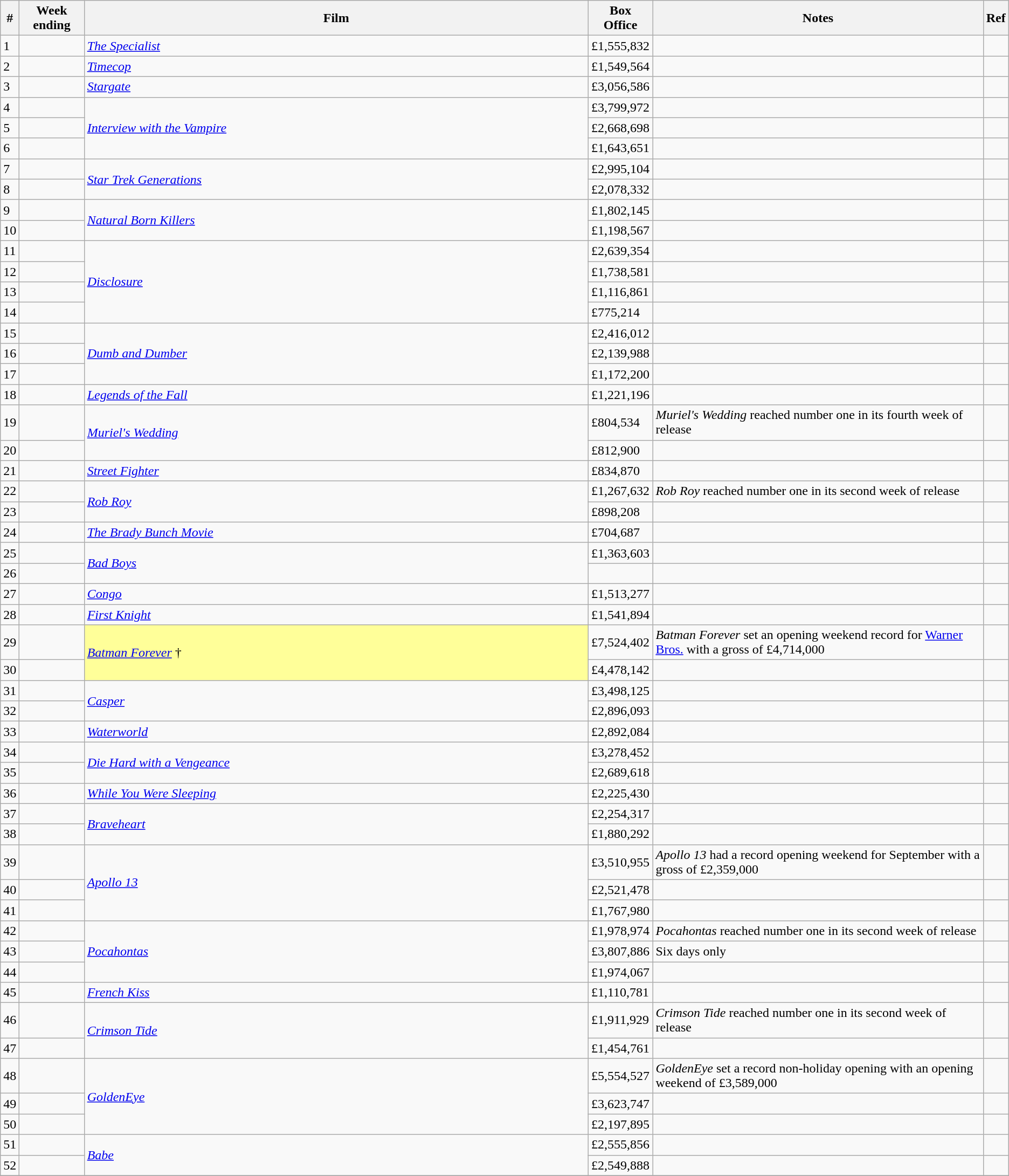<table class="wikitable sortable">
<tr>
<th abbr="Week">#</th>
<th abbr="Date">Week ending</th>
<th width="50%">Film</th>
<th abbr="Box Office">Box Office</th>
<th>Notes</th>
<th>Ref</th>
</tr>
<tr>
<td>1</td>
<td></td>
<td><em><a href='#'>The Specialist</a></em></td>
<td>£1,555,832</td>
<td></td>
<td></td>
</tr>
<tr>
<td>2</td>
<td></td>
<td><em><a href='#'>Timecop</a></em></td>
<td>£1,549,564</td>
<td></td>
<td></td>
</tr>
<tr>
<td>3</td>
<td></td>
<td><em><a href='#'>Stargate</a></em></td>
<td>£3,056,586</td>
<td></td>
<td></td>
</tr>
<tr>
<td>4</td>
<td></td>
<td rowspan="3"><em><a href='#'>Interview with the Vampire</a></em></td>
<td>£3,799,972</td>
<td></td>
<td></td>
</tr>
<tr>
<td>5</td>
<td></td>
<td>£2,668,698</td>
<td></td>
<td></td>
</tr>
<tr>
<td>6</td>
<td></td>
<td>£1,643,651</td>
<td></td>
<td></td>
</tr>
<tr>
<td>7</td>
<td></td>
<td rowspan="2"><em><a href='#'>Star Trek Generations</a></em></td>
<td>£2,995,104</td>
<td></td>
<td></td>
</tr>
<tr>
<td>8</td>
<td></td>
<td>£2,078,332</td>
<td></td>
<td></td>
</tr>
<tr>
<td>9</td>
<td></td>
<td rowspan="2"><em><a href='#'>Natural Born Killers</a></em></td>
<td>£1,802,145</td>
<td></td>
<td></td>
</tr>
<tr>
<td>10</td>
<td></td>
<td>£1,198,567</td>
<td></td>
<td></td>
</tr>
<tr>
<td>11</td>
<td></td>
<td rowspan="4"><em><a href='#'>Disclosure</a></em></td>
<td>£2,639,354</td>
<td></td>
<td></td>
</tr>
<tr>
<td>12</td>
<td></td>
<td>£1,738,581</td>
<td></td>
<td></td>
</tr>
<tr>
<td>13</td>
<td></td>
<td>£1,116,861</td>
<td></td>
<td></td>
</tr>
<tr>
<td>14</td>
<td></td>
<td>£775,214</td>
<td></td>
<td></td>
</tr>
<tr>
<td>15</td>
<td></td>
<td rowspan="3"><em><a href='#'>Dumb and Dumber</a></em></td>
<td>£2,416,012</td>
<td></td>
<td></td>
</tr>
<tr>
<td>16</td>
<td></td>
<td>£2,139,988</td>
<td></td>
<td></td>
</tr>
<tr>
<td>17</td>
<td></td>
<td>£1,172,200</td>
<td></td>
<td></td>
</tr>
<tr>
<td>18</td>
<td></td>
<td><em><a href='#'>Legends of the Fall</a></em></td>
<td>£1,221,196</td>
<td></td>
<td></td>
</tr>
<tr>
<td>19</td>
<td></td>
<td rowspan="2"><em><a href='#'>Muriel's Wedding</a></em></td>
<td>£804,534</td>
<td><em>Muriel's Wedding</em> reached number one in its fourth week of release</td>
<td></td>
</tr>
<tr>
<td>20</td>
<td></td>
<td>£812,900</td>
<td></td>
<td></td>
</tr>
<tr>
<td>21</td>
<td></td>
<td><em><a href='#'>Street Fighter</a></em></td>
<td>£834,870</td>
<td></td>
<td></td>
</tr>
<tr>
<td>22</td>
<td></td>
<td rowspan="2"><em><a href='#'>Rob Roy</a></em></td>
<td>£1,267,632</td>
<td><em>Rob Roy</em> reached number one in its second week of release</td>
<td></td>
</tr>
<tr>
<td>23</td>
<td></td>
<td>£898,208</td>
<td></td>
<td></td>
</tr>
<tr>
<td>24</td>
<td></td>
<td><em><a href='#'>The Brady Bunch Movie</a></em></td>
<td>£704,687</td>
<td></td>
<td></td>
</tr>
<tr>
<td>25</td>
<td></td>
<td rowspan="2"><em><a href='#'>Bad Boys</a></em></td>
<td>£1,363,603</td>
<td></td>
<td></td>
</tr>
<tr>
<td>26</td>
<td></td>
<td></td>
<td></td>
<td></td>
</tr>
<tr>
<td>27</td>
<td></td>
<td><em><a href='#'>Congo</a></em></td>
<td>£1,513,277</td>
<td></td>
<td></td>
</tr>
<tr>
<td>28</td>
<td></td>
<td><em><a href='#'>First Knight</a></em></td>
<td>£1,541,894</td>
<td></td>
<td></td>
</tr>
<tr>
<td>29</td>
<td></td>
<td rowspan="2" style="background-color:#FFFF99"><em><a href='#'>Batman Forever</a></em> †</td>
<td>£7,524,402</td>
<td><em>Batman Forever</em> set an opening weekend record for <a href='#'>Warner Bros.</a> with a gross of £4,714,000</td>
<td></td>
</tr>
<tr>
<td>30</td>
<td></td>
<td>£4,478,142</td>
<td></td>
<td></td>
</tr>
<tr>
<td>31</td>
<td></td>
<td rowspan="2"><em><a href='#'>Casper</a></em></td>
<td>£3,498,125</td>
<td></td>
<td></td>
</tr>
<tr>
<td>32</td>
<td></td>
<td>£2,896,093</td>
<td></td>
<td></td>
</tr>
<tr>
<td>33</td>
<td></td>
<td><em><a href='#'>Waterworld</a></em></td>
<td>£2,892,084</td>
<td></td>
<td></td>
</tr>
<tr>
<td>34</td>
<td></td>
<td rowspan="2"><em><a href='#'>Die Hard with a Vengeance</a></em></td>
<td>£3,278,452</td>
<td></td>
<td></td>
</tr>
<tr>
<td>35</td>
<td></td>
<td>£2,689,618</td>
<td></td>
<td></td>
</tr>
<tr>
<td>36</td>
<td></td>
<td><em><a href='#'>While You Were Sleeping</a></em></td>
<td>£2,225,430</td>
<td></td>
<td></td>
</tr>
<tr>
<td>37</td>
<td></td>
<td rowspan="2"><em><a href='#'>Braveheart</a></em></td>
<td>£2,254,317</td>
<td></td>
<td></td>
</tr>
<tr>
<td>38</td>
<td></td>
<td>£1,880,292</td>
<td></td>
<td></td>
</tr>
<tr>
<td>39</td>
<td></td>
<td rowspan="3"><em><a href='#'>Apollo 13</a></em></td>
<td>£3,510,955</td>
<td><em>Apollo 13</em> had a record opening weekend for September with a gross of £2,359,000</td>
<td></td>
</tr>
<tr>
<td>40</td>
<td></td>
<td>£2,521,478</td>
<td></td>
<td></td>
</tr>
<tr>
<td>41</td>
<td></td>
<td>£1,767,980</td>
<td></td>
<td></td>
</tr>
<tr>
<td>42</td>
<td></td>
<td rowspan="3"><em><a href='#'>Pocahontas</a></em></td>
<td>£1,978,974</td>
<td><em>Pocahontas</em> reached number one in its second week of release</td>
<td></td>
</tr>
<tr>
<td>43</td>
<td></td>
<td>£3,807,886</td>
<td>Six days only</td>
<td></td>
</tr>
<tr>
<td>44</td>
<td></td>
<td>£1,974,067</td>
<td></td>
<td></td>
</tr>
<tr>
<td>45</td>
<td></td>
<td><em><a href='#'>French Kiss</a></em></td>
<td>£1,110,781</td>
<td></td>
<td></td>
</tr>
<tr>
<td>46</td>
<td></td>
<td rowspan="2"><em><a href='#'>Crimson Tide</a></em></td>
<td>£1,911,929</td>
<td><em>Crimson Tide</em> reached number one in its second week of release</td>
<td></td>
</tr>
<tr>
<td>47</td>
<td></td>
<td>£1,454,761</td>
<td></td>
<td></td>
</tr>
<tr>
<td>48</td>
<td></td>
<td rowspan="3"><em><a href='#'>GoldenEye</a></em></td>
<td>£5,554,527</td>
<td><em>GoldenEye</em> set a record non-holiday opening with an opening weekend of £3,589,000</td>
<td></td>
</tr>
<tr>
<td>49</td>
<td></td>
<td>£3,623,747</td>
<td></td>
<td></td>
</tr>
<tr>
<td>50</td>
<td></td>
<td>£2,197,895</td>
<td></td>
<td></td>
</tr>
<tr>
<td>51</td>
<td></td>
<td rowspan="2"><em><a href='#'>Babe</a></em></td>
<td>£2,555,856</td>
<td></td>
<td></td>
</tr>
<tr>
<td>52</td>
<td></td>
<td>£2,549,888</td>
<td></td>
<td></td>
</tr>
<tr>
</tr>
</table>
